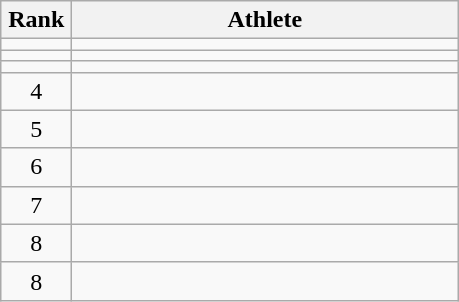<table class="wikitable" style="text-align: center;">
<tr>
<th width=40>Rank</th>
<th width=250>Athlete</th>
</tr>
<tr>
<td></td>
<td align="left"></td>
</tr>
<tr>
<td></td>
<td align="left"></td>
</tr>
<tr>
<td></td>
<td align="left"></td>
</tr>
<tr>
<td>4</td>
<td align="left"></td>
</tr>
<tr>
<td>5</td>
<td align="left"></td>
</tr>
<tr>
<td>6</td>
<td align="left"></td>
</tr>
<tr>
<td>7</td>
<td align="left"></td>
</tr>
<tr>
<td>8</td>
<td align="left"></td>
</tr>
<tr>
<td>8</td>
<td align="left"></td>
</tr>
</table>
